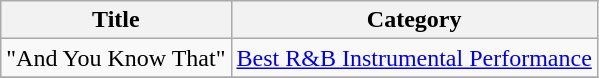<table class="wikitable">
<tr>
<th>Title</th>
<th>Category</th>
</tr>
<tr>
<td>"And You Know That"</td>
<td><a href='#'>Best R&B Instrumental Performance</a></td>
</tr>
<tr>
</tr>
</table>
